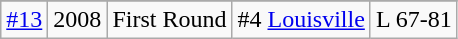<table class="wikitable" style="text-align:center">
<tr>
</tr>
<tr>
<td><a href='#'>#13</a></td>
<td>2008</td>
<td>First Round</td>
<td>#4 <a href='#'>Louisville</a></td>
<td>L 67-81</td>
</tr>
</table>
